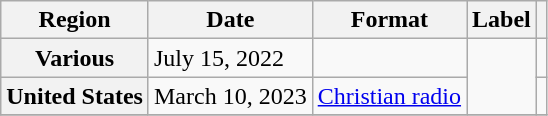<table class="wikitable plainrowheaders">
<tr>
<th scope="col">Region</th>
<th scope="col">Date</th>
<th scope="col">Format</th>
<th scope="col">Label</th>
<th scope="col"></th>
</tr>
<tr>
<th scope="row">Various</th>
<td>July 15, 2022</td>
<td></td>
<td rowspan="2"></td>
<td></td>
</tr>
<tr>
<th scope="row">United States</th>
<td>March 10, 2023</td>
<td><a href='#'>Christian radio</a></td>
<td></td>
</tr>
<tr>
</tr>
</table>
